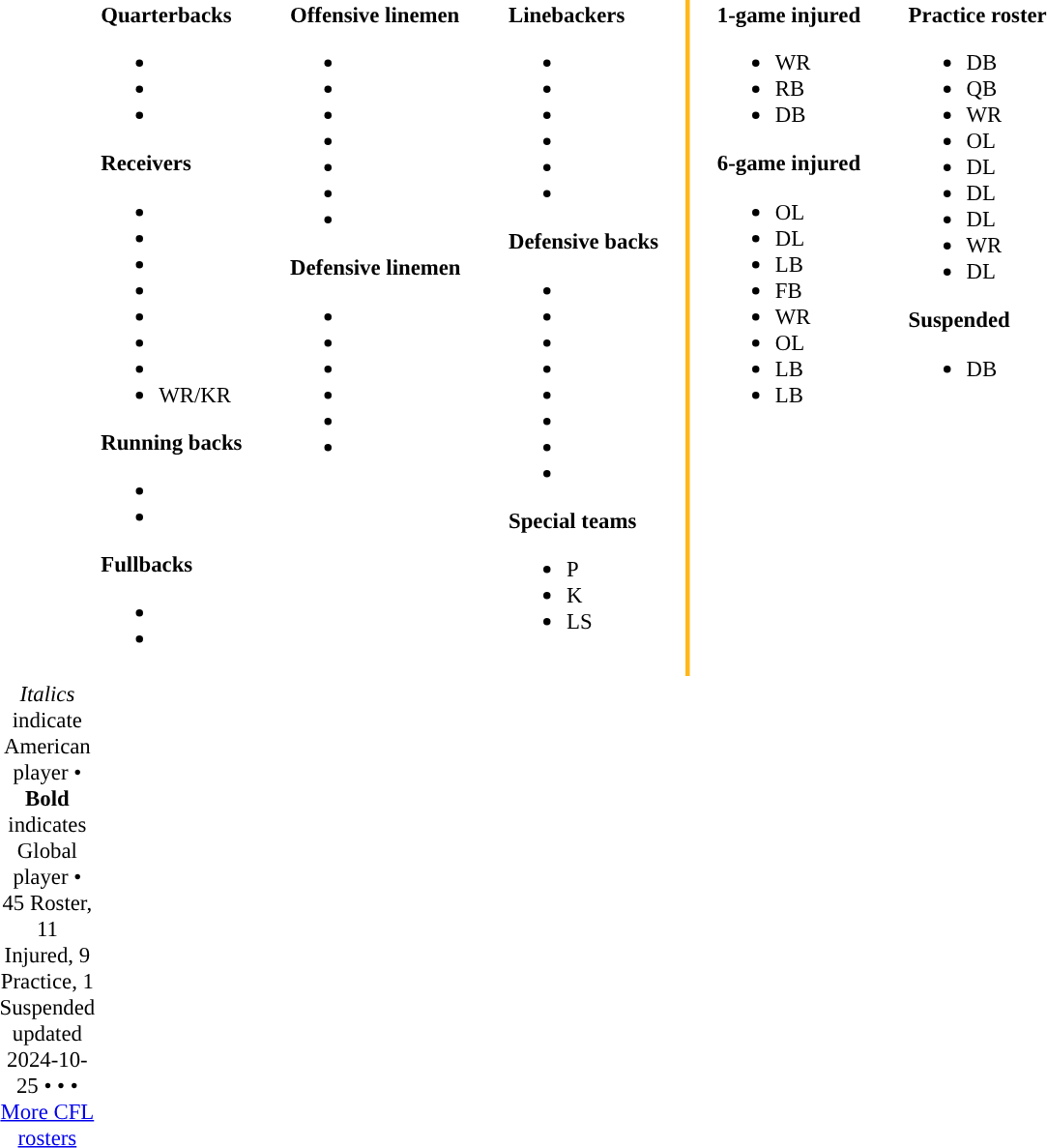<table class="toccolours" style="text-align: left;">
<tr>
<td style="width: 5px;"></td>
<td style="font-size: 95%;vertical-align:top;"><strong>Quarterbacks</strong><br><ul><li></li><li></li><li></li></ul><strong>Receivers</strong><ul><li></li><li></li><li></li><li></li><li></li><li></li><li></li><li> WR/KR</li></ul><strong>Running backs</strong><ul><li></li><li></li></ul><strong>Fullbacks</strong><ul><li></li><li></li></ul></td>
<td style="width: 25px;"></td>
<td style="font-size: 95%;vertical-align:top;"><strong>Offensive linemen</strong><br><ul><li></li><li></li><li></li><li></li><li></li><li></li><li></li></ul><strong>Defensive linemen</strong><ul><li></li><li></li><li></li><li></li><li></li><li></li></ul></td>
<td style="width: 25px;"></td>
<td style="font-size: 95%;vertical-align:top;"><strong>Linebackers</strong><br><ul><li></li><li></li><li></li><li></li><li></li><li></li></ul><strong>Defensive backs</strong><ul><li></li><li></li><li></li><li></li><li></li><li></li><li></li><li></li></ul><strong>Special teams</strong><ul><li> P</li><li> K</li><li> LS</li></ul></td>
<td style="width: 12px;"></td>
<td style="width: 0.5px; background-color:#FFB819"></td>
<td style="width: 12px;"></td>
<td style="font-size: 95%;vertical-align:top;"><strong>1-game injured</strong><br><ul><li> WR</li><li> RB</li><li> DB</li></ul><strong>6-game injured</strong><ul><li> OL</li><li> DL</li><li> LB</li><li> FB</li><li> WR</li><li> OL</li><li> LB</li><li> LB</li></ul></td>
<td style="width: 25px;"></td>
<td style="font-size: 95%;vertical-align:top;"><strong>Practice roster</strong><br><ul><li> DB</li><li> QB</li><li> WR</li><li> OL</li><li> DL</li><li> DL</li><li> DL</li><li> WR</li><li> DL</li></ul><strong>Suspended</strong><ul><li> DB</li></ul></td>
</tr>
<tr>
<td style="text-align:center;font-size: 95%;"><em>Italics</em> indicate American player • <strong>Bold</strong> indicates Global player • 45 Roster, 11 Injured, 9 Practice, 1 Suspended<br><span></span> updated 2024-10-25 • <span></span> • <span></span> • <a href='#'>More CFL rosters</a></td>
</tr>
<tr>
</tr>
</table>
